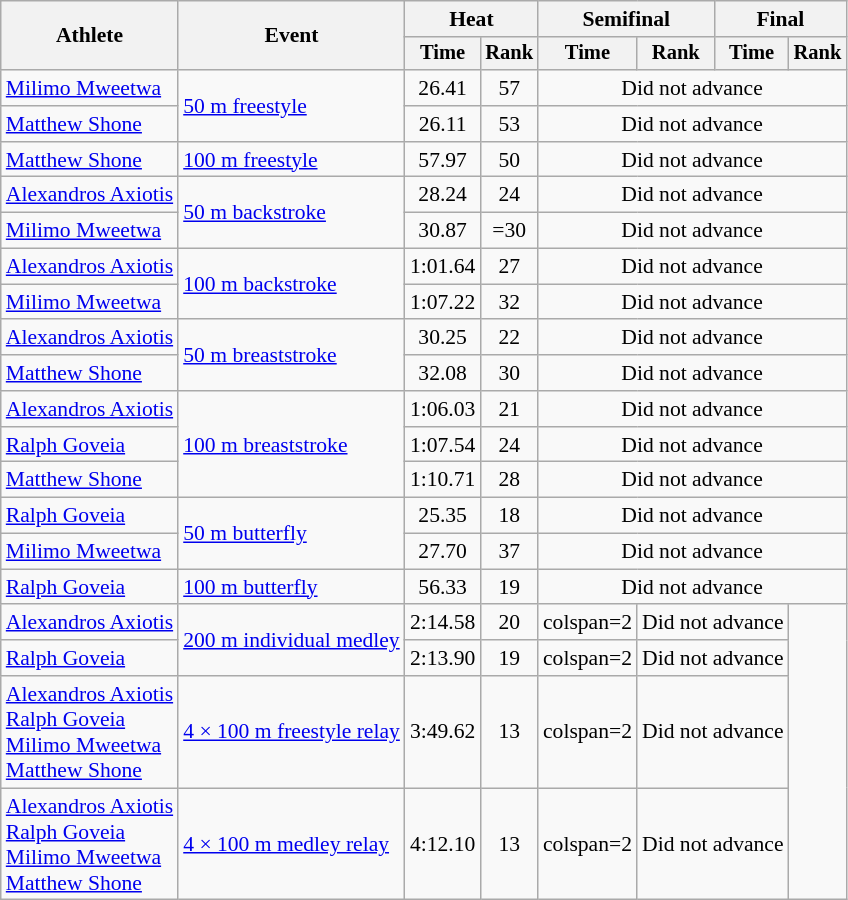<table class=wikitable style=font-size:90%>
<tr>
<th rowspan=2>Athlete</th>
<th rowspan=2>Event</th>
<th colspan=2>Heat</th>
<th colspan=2>Semifinal</th>
<th colspan=2>Final</th>
</tr>
<tr style=font-size:95%>
<th>Time</th>
<th>Rank</th>
<th>Time</th>
<th>Rank</th>
<th>Time</th>
<th>Rank</th>
</tr>
<tr align=center>
<td align=left><a href='#'>Milimo Mweetwa</a></td>
<td align=left rowspan=2><a href='#'>50 m freestyle</a></td>
<td>26.41</td>
<td>57</td>
<td colspan=4>Did not advance</td>
</tr>
<tr align=center>
<td align=left><a href='#'>Matthew Shone</a></td>
<td>26.11</td>
<td>53</td>
<td colspan=4>Did not advance</td>
</tr>
<tr align=center>
<td align=left><a href='#'>Matthew Shone</a></td>
<td align=left><a href='#'>100 m freestyle</a></td>
<td>57.97</td>
<td>50</td>
<td colspan=4>Did not advance</td>
</tr>
<tr align=center>
<td align=left><a href='#'>Alexandros Axiotis</a></td>
<td align=left rowspan=2><a href='#'>50 m backstroke</a></td>
<td>28.24</td>
<td>24</td>
<td colspan=4>Did not advance</td>
</tr>
<tr align=center>
<td align=left><a href='#'>Milimo Mweetwa</a></td>
<td>30.87</td>
<td>=30</td>
<td colspan=4>Did not advance</td>
</tr>
<tr align=center>
<td align=left><a href='#'>Alexandros Axiotis</a></td>
<td align=left rowspan=2><a href='#'>100 m backstroke</a></td>
<td>1:01.64</td>
<td>27</td>
<td colspan=4>Did not advance</td>
</tr>
<tr align=center>
<td align=left><a href='#'>Milimo Mweetwa</a></td>
<td>1:07.22</td>
<td>32</td>
<td colspan=4>Did not advance</td>
</tr>
<tr align=center>
<td align=left><a href='#'>Alexandros Axiotis</a></td>
<td align=left rowspan=2><a href='#'>50 m breaststroke</a></td>
<td>30.25</td>
<td>22</td>
<td colspan=4>Did not advance</td>
</tr>
<tr align=center>
<td align=left><a href='#'>Matthew Shone</a></td>
<td>32.08</td>
<td>30</td>
<td colspan=4>Did not advance</td>
</tr>
<tr align=center>
<td align=left><a href='#'>Alexandros Axiotis</a></td>
<td align=left rowspan=3><a href='#'>100 m breaststroke</a></td>
<td>1:06.03</td>
<td>21</td>
<td colspan=4>Did not advance</td>
</tr>
<tr align=center>
<td align=left><a href='#'>Ralph Goveia</a></td>
<td>1:07.54</td>
<td>24</td>
<td colspan=4>Did not advance</td>
</tr>
<tr align=center>
<td align=left><a href='#'>Matthew Shone</a></td>
<td>1:10.71</td>
<td>28</td>
<td colspan=4>Did not advance</td>
</tr>
<tr align=center>
<td align=left><a href='#'>Ralph Goveia</a></td>
<td align=left rowspan=2><a href='#'>50 m butterfly</a></td>
<td>25.35</td>
<td>18</td>
<td colspan=4>Did not advance</td>
</tr>
<tr align=center>
<td align=left><a href='#'>Milimo Mweetwa</a></td>
<td>27.70</td>
<td>37</td>
<td colspan=4>Did not advance</td>
</tr>
<tr align=center>
<td align=left><a href='#'>Ralph Goveia</a></td>
<td align=left><a href='#'>100 m butterfly</a></td>
<td>56.33</td>
<td>19</td>
<td colspan=4>Did not advance</td>
</tr>
<tr align=center>
<td align=left><a href='#'>Alexandros Axiotis</a></td>
<td align=left rowspan=2><a href='#'>200 m individual medley</a></td>
<td>2:14.58</td>
<td>20</td>
<td>colspan=2 </td>
<td colspan=2>Did not advance</td>
</tr>
<tr align=center>
<td align=left><a href='#'>Ralph Goveia</a></td>
<td>2:13.90</td>
<td>19</td>
<td>colspan=2 </td>
<td colspan=2>Did not advance</td>
</tr>
<tr align=center>
<td align=left><a href='#'>Alexandros Axiotis</a><br><a href='#'>Ralph Goveia</a><br><a href='#'>Milimo Mweetwa</a><br><a href='#'>Matthew Shone</a></td>
<td align=left><a href='#'>4 × 100 m freestyle relay</a></td>
<td>3:49.62</td>
<td>13</td>
<td>colspan=2 </td>
<td colspan=2>Did not advance</td>
</tr>
<tr align=center>
<td align=left><a href='#'>Alexandros Axiotis</a><br><a href='#'>Ralph Goveia</a><br><a href='#'>Milimo Mweetwa</a><br><a href='#'>Matthew Shone</a></td>
<td align=left><a href='#'>4 × 100 m medley relay</a></td>
<td>4:12.10</td>
<td>13</td>
<td>colspan=2 </td>
<td colspan=2>Did not advance</td>
</tr>
</table>
